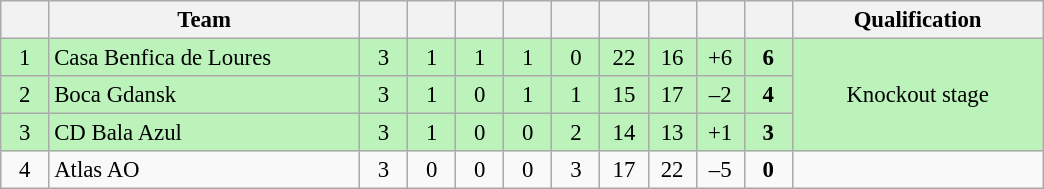<table class="wikitable" style="font-size: 95%">
<tr>
<th width="25"></th>
<th width="200">Team</th>
<th width="25"></th>
<th width="25"></th>
<th width="25"></th>
<th width="25"></th>
<th width="25"></th>
<th width="25"></th>
<th width="25"></th>
<th width="25"></th>
<th width="25"></th>
<th width="160">Qualification</th>
</tr>
<tr align=center bgcolor=#bbf3bb>
<td>1</td>
<td align=left> Casa Benfica de Loures</td>
<td>3</td>
<td>1</td>
<td>1</td>
<td>1</td>
<td>0</td>
<td>22</td>
<td>16</td>
<td>+6</td>
<td><strong>6</strong></td>
<td rowspan=3>Knockout stage</td>
</tr>
<tr align=center bgcolor=#bbf3bb>
<td>2</td>
<td align=left> Boca Gdansk</td>
<td>3</td>
<td>1</td>
<td>0</td>
<td>1</td>
<td>1</td>
<td>15</td>
<td>17</td>
<td>–2</td>
<td><strong>4</strong></td>
</tr>
<tr align=center bgcolor=#bbf3bb>
<td>3</td>
<td align=left> CD Bala Azul</td>
<td>3</td>
<td>1</td>
<td>0</td>
<td>0</td>
<td>2</td>
<td>14</td>
<td>13</td>
<td>+1</td>
<td><strong>3</strong></td>
</tr>
<tr align=center>
<td>4</td>
<td align=left> Atlas AO</td>
<td>3</td>
<td>0</td>
<td>0</td>
<td>0</td>
<td>3</td>
<td>17</td>
<td>22</td>
<td>–5</td>
<td><strong>0</strong></td>
<td></td>
</tr>
</table>
